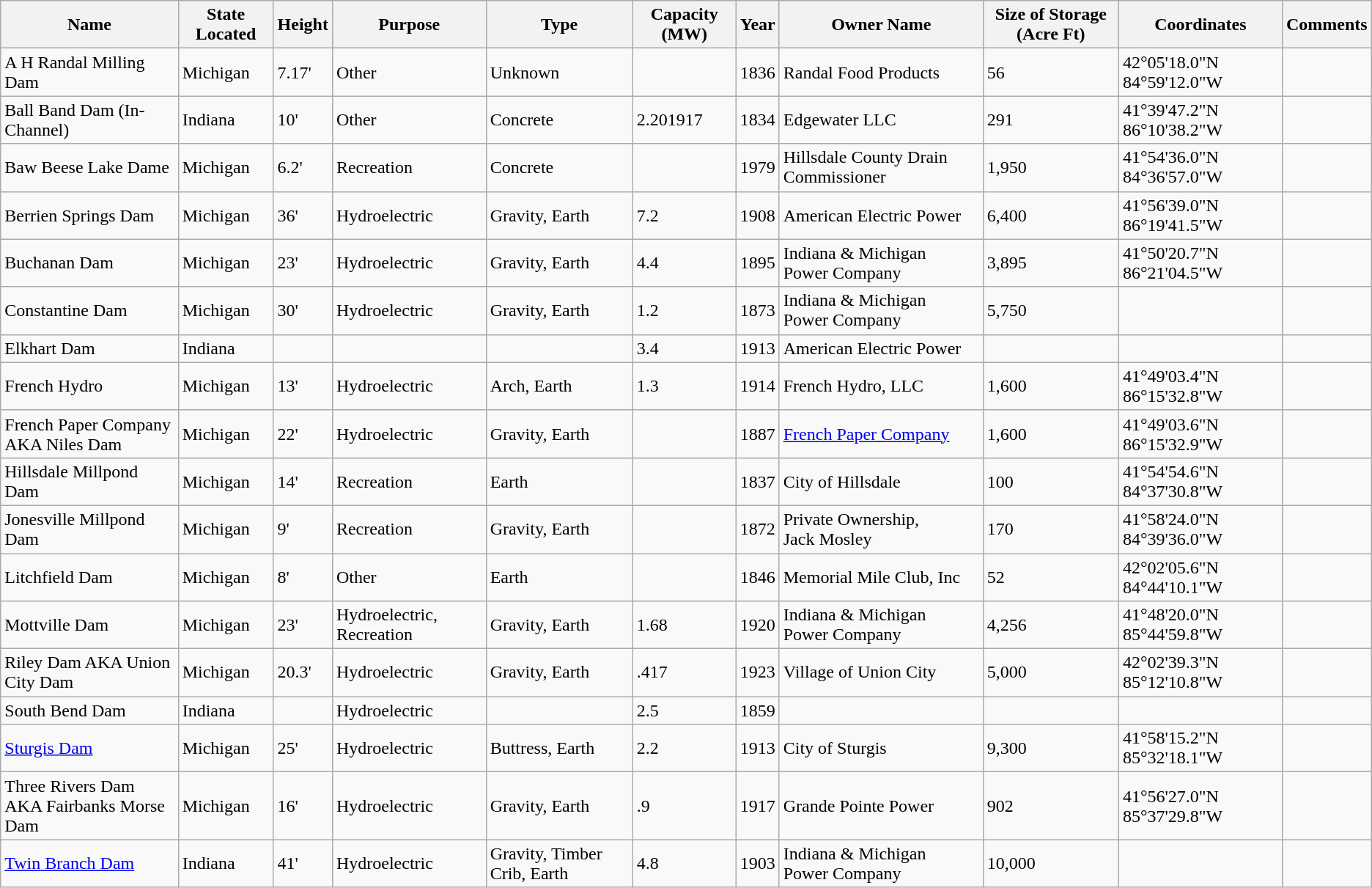<table class="wikitable">
<tr>
<th>Name</th>
<th>State Located</th>
<th>Height</th>
<th>Purpose</th>
<th>Type</th>
<th>Capacity (MW)</th>
<th>Year</th>
<th>Owner Name</th>
<th>Size of Storage (Acre Ft)</th>
<th>Coordinates</th>
<th>Comments</th>
</tr>
<tr>
<td>A H Randal Milling Dam</td>
<td>Michigan</td>
<td>7.17'</td>
<td>Other</td>
<td>Unknown</td>
<td></td>
<td>1836</td>
<td>Randal Food Products</td>
<td>56</td>
<td>42°05'18.0"N 84°59'12.0"W</td>
<td></td>
</tr>
<tr>
<td>Ball Band Dam (In-Channel)</td>
<td>Indiana</td>
<td>10'</td>
<td>Other</td>
<td>Concrete</td>
<td>2.201917</td>
<td>1834</td>
<td>Edgewater LLC</td>
<td>291</td>
<td>41°39'47.2"N 86°10'38.2"W</td>
<td></td>
</tr>
<tr>
<td>Baw Beese Lake Dame</td>
<td>Michigan</td>
<td>6.2'</td>
<td>Recreation</td>
<td>Concrete</td>
<td></td>
<td>1979</td>
<td>Hillsdale County Drain Commissioner</td>
<td>1,950</td>
<td>41°54'36.0"N 84°36'57.0"W</td>
<td></td>
</tr>
<tr>
<td>Berrien Springs Dam</td>
<td>Michigan</td>
<td>36'</td>
<td>Hydroelectric</td>
<td>Gravity, Earth</td>
<td>7.2</td>
<td>1908</td>
<td>American Electric Power</td>
<td>6,400</td>
<td>41°56'39.0"N 86°19'41.5"W</td>
<td></td>
</tr>
<tr>
<td>Buchanan Dam</td>
<td>Michigan</td>
<td>23'</td>
<td>Hydroelectric</td>
<td>Gravity, Earth</td>
<td>4.4</td>
<td>1895</td>
<td>Indiana & Michigan  Power Company</td>
<td>3,895</td>
<td>41°50'20.7"N 86°21'04.5"W</td>
<td></td>
</tr>
<tr>
<td>Constantine Dam</td>
<td>Michigan</td>
<td>30'</td>
<td>Hydroelectric</td>
<td>Gravity, Earth</td>
<td>1.2</td>
<td>1873</td>
<td>Indiana & Michigan  Power Company</td>
<td>5,750</td>
<td></td>
<td></td>
</tr>
<tr>
<td>Elkhart Dam</td>
<td>Indiana</td>
<td></td>
<td></td>
<td></td>
<td>3.4</td>
<td>1913</td>
<td>American Electric Power</td>
<td></td>
<td></td>
<td></td>
</tr>
<tr>
<td>French Hydro</td>
<td>Michigan</td>
<td>13'</td>
<td>Hydroelectric</td>
<td>Arch, Earth</td>
<td>1.3</td>
<td>1914</td>
<td>French Hydro, LLC</td>
<td>1,600</td>
<td>41°49'03.4"N 86°15'32.8"W</td>
<td></td>
</tr>
<tr>
<td>French Paper Company<br>AKA Niles Dam</td>
<td>Michigan</td>
<td>22'</td>
<td>Hydroelectric</td>
<td>Gravity, Earth</td>
<td></td>
<td>1887</td>
<td><a href='#'>French Paper Company</a></td>
<td>1,600</td>
<td>41°49'03.6"N 86°15'32.9"W</td>
<td></td>
</tr>
<tr>
<td>Hillsdale Millpond Dam</td>
<td>Michigan</td>
<td>14'</td>
<td>Recreation</td>
<td>Earth</td>
<td></td>
<td>1837</td>
<td>City of Hillsdale</td>
<td>100</td>
<td>41°54'54.6"N 84°37'30.8"W</td>
<td></td>
</tr>
<tr>
<td>Jonesville Millpond Dam</td>
<td>Michigan</td>
<td>9'</td>
<td>Recreation</td>
<td>Gravity, Earth</td>
<td></td>
<td>1872</td>
<td>Private Ownership,<br>Jack Mosley</td>
<td>170</td>
<td>41°58'24.0"N 84°39'36.0"W</td>
<td></td>
</tr>
<tr>
<td>Litchfield Dam</td>
<td>Michigan</td>
<td>8'</td>
<td>Other</td>
<td>Earth</td>
<td></td>
<td>1846</td>
<td>Memorial Mile Club, Inc</td>
<td>52</td>
<td>42°02'05.6"N 84°44'10.1"W</td>
<td></td>
</tr>
<tr>
<td>Mottville Dam</td>
<td>Michigan</td>
<td>23'</td>
<td>Hydroelectric, Recreation</td>
<td>Gravity, Earth</td>
<td>1.68</td>
<td>1920</td>
<td>Indiana & Michigan  Power Company</td>
<td>4,256</td>
<td>41°48'20.0"N 85°44'59.8"W</td>
<td></td>
</tr>
<tr>
<td>Riley Dam AKA Union City Dam</td>
<td>Michigan</td>
<td>20.3'</td>
<td>Hydroelectric</td>
<td>Gravity, Earth</td>
<td>.417</td>
<td>1923</td>
<td>Village of Union City</td>
<td>5,000</td>
<td>42°02'39.3"N 85°12'10.8"W</td>
<td></td>
</tr>
<tr>
<td>South Bend Dam</td>
<td>Indiana</td>
<td></td>
<td>Hydroelectric</td>
<td></td>
<td>2.5</td>
<td>1859</td>
<td></td>
<td></td>
<td></td>
<td></td>
</tr>
<tr>
<td><a href='#'>Sturgis Dam</a></td>
<td>Michigan</td>
<td>25'</td>
<td>Hydroelectric</td>
<td>Buttress, Earth</td>
<td>2.2</td>
<td>1913</td>
<td>City of Sturgis</td>
<td>9,300</td>
<td>41°58'15.2"N 85°32'18.1"W</td>
<td></td>
</tr>
<tr>
<td>Three Rivers Dam<br>AKA Fairbanks Morse Dam</td>
<td>Michigan</td>
<td>16'</td>
<td>Hydroelectric</td>
<td>Gravity, Earth</td>
<td>.9</td>
<td>1917</td>
<td>Grande Pointe Power</td>
<td>902</td>
<td>41°56'27.0"N 85°37'29.8"W</td>
<td></td>
</tr>
<tr>
<td><a href='#'>Twin Branch Dam</a></td>
<td>Indiana</td>
<td>41'</td>
<td>Hydroelectric</td>
<td>Gravity, Timber Crib, Earth</td>
<td>4.8</td>
<td>1903</td>
<td>Indiana & Michigan  Power Company</td>
<td>10,000</td>
<td></td>
<td></td>
</tr>
</table>
